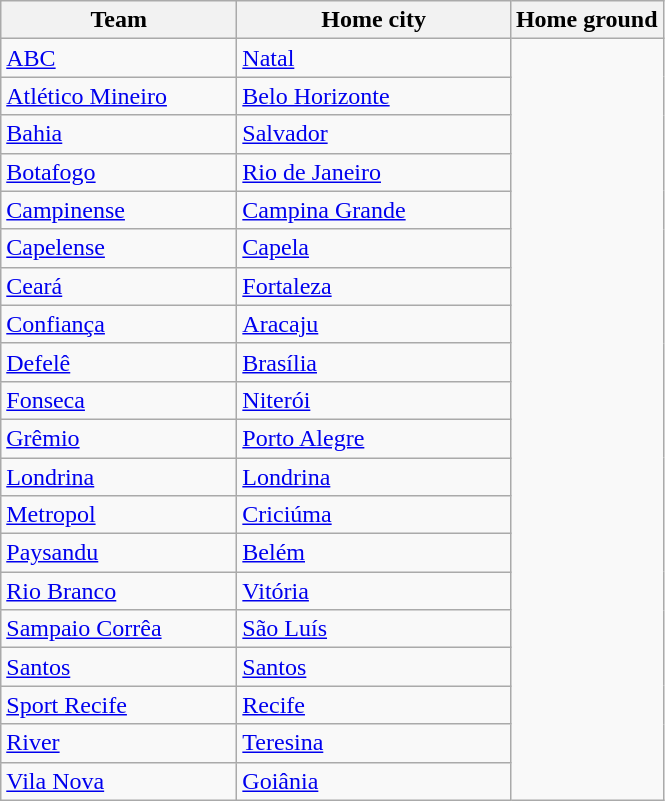<table class="wikitable sortable">
<tr>
<th Width="150">Team</th>
<th Width="175">Home city</th>
<th>Home ground</th>
</tr>
<tr>
<td> <a href='#'>ABC</a></td>
<td><a href='#'>Natal</a></td>
</tr>
<tr>
<td> <a href='#'>Atlético Mineiro</a></td>
<td><a href='#'>Belo Horizonte</a></td>
</tr>
<tr>
<td> <a href='#'>Bahia</a></td>
<td><a href='#'>Salvador</a></td>
</tr>
<tr>
<td> <a href='#'>Botafogo</a></td>
<td><a href='#'>Rio de Janeiro</a></td>
</tr>
<tr>
<td> <a href='#'>Campinense</a></td>
<td><a href='#'>Campina Grande</a></td>
</tr>
<tr>
<td> <a href='#'>Capelense</a></td>
<td><a href='#'>Capela</a></td>
</tr>
<tr>
<td> <a href='#'>Ceará</a></td>
<td><a href='#'>Fortaleza</a></td>
</tr>
<tr>
<td> <a href='#'>Confiança</a></td>
<td><a href='#'>Aracaju</a></td>
</tr>
<tr>
<td> <a href='#'>Defelê</a></td>
<td><a href='#'>Brasília</a></td>
</tr>
<tr>
<td> <a href='#'>Fonseca</a></td>
<td><a href='#'>Niterói</a></td>
</tr>
<tr>
<td> <a href='#'>Grêmio</a></td>
<td><a href='#'>Porto Alegre</a></td>
</tr>
<tr>
<td> <a href='#'>Londrina</a></td>
<td><a href='#'>Londrina</a></td>
</tr>
<tr>
<td> <a href='#'>Metropol</a></td>
<td><a href='#'>Criciúma</a></td>
</tr>
<tr>
<td> <a href='#'>Paysandu</a></td>
<td><a href='#'>Belém</a></td>
</tr>
<tr>
<td>  <a href='#'>Rio Branco</a></td>
<td><a href='#'>Vitória</a></td>
</tr>
<tr>
<td> <a href='#'>Sampaio Corrêa</a></td>
<td><a href='#'>São Luís</a></td>
</tr>
<tr>
<td> <a href='#'>Santos</a></td>
<td><a href='#'>Santos</a></td>
</tr>
<tr>
<td> <a href='#'>Sport Recife</a></td>
<td><a href='#'>Recife</a></td>
</tr>
<tr>
<td> <a href='#'>River</a></td>
<td><a href='#'>Teresina</a></td>
</tr>
<tr>
<td> <a href='#'>Vila Nova</a></td>
<td><a href='#'>Goiânia</a></td>
</tr>
</table>
